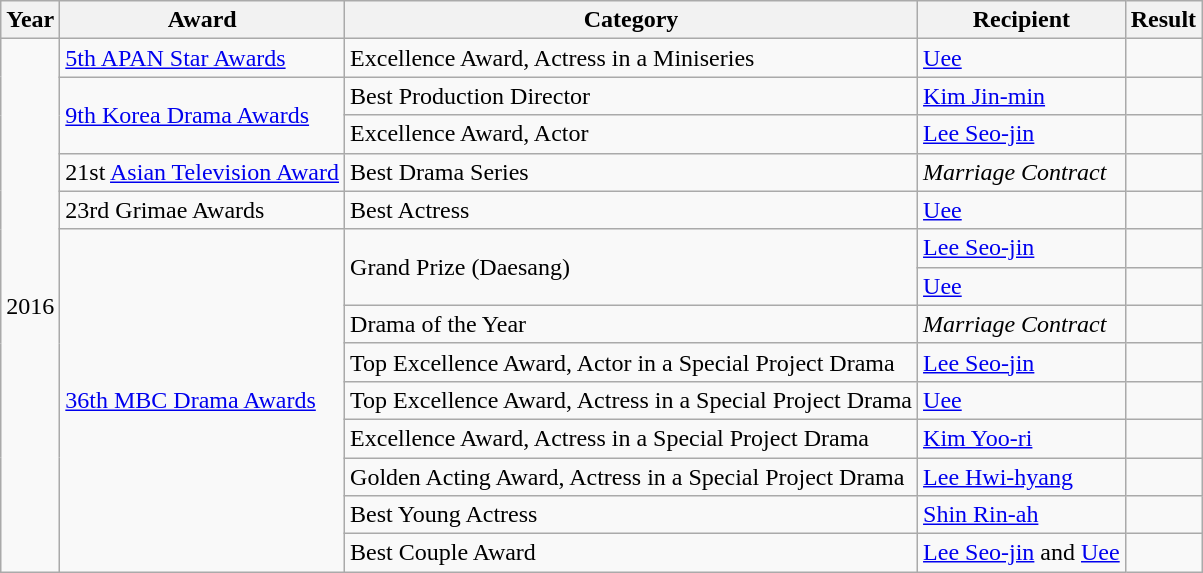<table class="wikitable">
<tr>
<th>Year</th>
<th>Award</th>
<th>Category</th>
<th>Recipient</th>
<th>Result</th>
</tr>
<tr>
<td rowspan=15>2016</td>
<td><a href='#'>5th APAN Star Awards</a></td>
<td>Excellence Award, Actress in a Miniseries</td>
<td><a href='#'>Uee</a></td>
<td></td>
</tr>
<tr>
<td rowspan=2><a href='#'>9th Korea Drama Awards</a></td>
<td>Best Production Director</td>
<td><a href='#'>Kim Jin-min</a></td>
<td></td>
</tr>
<tr>
<td>Excellence Award, Actor</td>
<td><a href='#'>Lee Seo-jin</a></td>
<td></td>
</tr>
<tr>
<td>21st <a href='#'>Asian Television Award</a></td>
<td>Best Drama Series</td>
<td><em>Marriage Contract</em></td>
<td></td>
</tr>
<tr>
<td>23rd Grimae Awards</td>
<td>Best Actress</td>
<td><a href='#'>Uee</a></td>
<td></td>
</tr>
<tr>
<td rowspan=9><a href='#'>36th MBC Drama Awards</a></td>
<td rowspan=2>Grand Prize (Daesang)</td>
<td><a href='#'>Lee Seo-jin</a></td>
<td></td>
</tr>
<tr>
<td><a href='#'>Uee</a></td>
<td></td>
</tr>
<tr>
<td>Drama of the Year</td>
<td><em>Marriage Contract</em></td>
<td></td>
</tr>
<tr>
<td>Top Excellence Award, Actor in a Special Project Drama</td>
<td><a href='#'>Lee Seo-jin</a></td>
<td></td>
</tr>
<tr>
<td>Top Excellence Award, Actress in a Special Project Drama</td>
<td><a href='#'>Uee</a></td>
<td></td>
</tr>
<tr>
<td>Excellence Award, Actress in a Special Project Drama</td>
<td><a href='#'>Kim Yoo-ri</a></td>
<td></td>
</tr>
<tr>
<td>Golden Acting Award, Actress in a Special Project Drama</td>
<td><a href='#'>Lee Hwi-hyang</a></td>
<td></td>
</tr>
<tr>
<td>Best Young Actress</td>
<td><a href='#'>Shin Rin-ah</a></td>
<td></td>
</tr>
<tr>
<td>Best Couple Award</td>
<td><a href='#'>Lee Seo-jin</a> and <a href='#'>Uee</a></td>
<td></td>
</tr>
</table>
